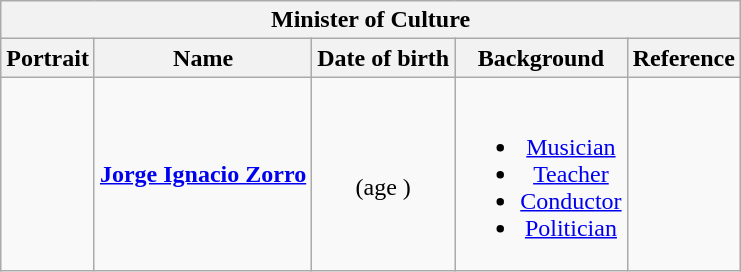<table class="wikitable collapsible" style="text-align:center;">
<tr>
<th colspan="5">Minister of Culture</th>
</tr>
<tr>
<th>Portrait</th>
<th>Name</th>
<th>Date of birth</th>
<th>Background</th>
<th>Reference</th>
</tr>
<tr>
<td></td>
<td><strong><a href='#'>Jorge Ignacio Zorro</a></strong></td>
<td><br>(age )</td>
<td><br><ul><li><a href='#'>Musician</a></li><li><a href='#'>Teacher</a></li><li><a href='#'>Conductor</a></li><li><a href='#'>Politician</a></li></ul></td>
<td></td>
</tr>
</table>
